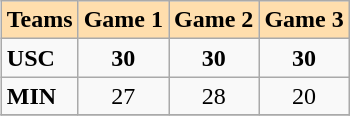<table class="wikitable" align=right>
<tr bgcolor=#ffdead align=center>
<td colspan=1><strong>Teams</strong></td>
<td colspan=1><strong>Game 1</strong></td>
<td colspan=1><strong>Game 2</strong></td>
<td colspan=1><strong>Game 3</strong></td>
</tr>
<tr>
<td><strong>USC</strong></td>
<td align=center><strong>30</strong></td>
<td align=center><strong>30</strong></td>
<td align=center><strong>30</strong></td>
</tr>
<tr>
<td><strong>MIN</strong></td>
<td align=center>27</td>
<td align=center>28</td>
<td align=center>20</td>
</tr>
<tr>
</tr>
</table>
